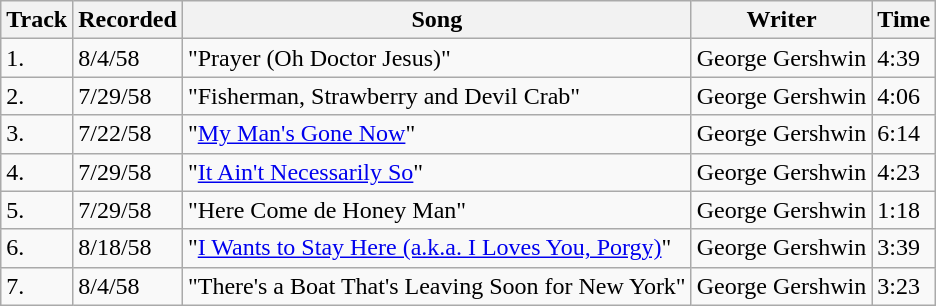<table class="wikitable">
<tr>
<th>Track</th>
<th>Recorded</th>
<th>Song</th>
<th>Writer</th>
<th>Time</th>
</tr>
<tr>
<td>1.</td>
<td>8/4/58</td>
<td>"Prayer (Oh Doctor Jesus)"</td>
<td>George Gershwin</td>
<td>4:39</td>
</tr>
<tr>
<td>2.</td>
<td>7/29/58</td>
<td>"Fisherman, Strawberry and Devil Crab"</td>
<td>George Gershwin</td>
<td>4:06</td>
</tr>
<tr>
<td>3.</td>
<td>7/22/58</td>
<td>"<a href='#'>My Man's Gone Now</a>"</td>
<td>George Gershwin</td>
<td>6:14</td>
</tr>
<tr>
<td>4.</td>
<td>7/29/58</td>
<td>"<a href='#'>It Ain't Necessarily So</a>"</td>
<td>George Gershwin</td>
<td>4:23</td>
</tr>
<tr>
<td>5.</td>
<td>7/29/58</td>
<td>"Here Come de Honey Man"</td>
<td>George Gershwin</td>
<td>1:18</td>
</tr>
<tr>
<td>6.</td>
<td>8/18/58</td>
<td>"<a href='#'>I Wants to Stay Here (a.k.a. I Loves You, Porgy)</a>"</td>
<td>George Gershwin</td>
<td>3:39</td>
</tr>
<tr>
<td>7.</td>
<td>8/4/58</td>
<td>"There's a Boat That's Leaving Soon for New York"</td>
<td>George Gershwin</td>
<td>3:23</td>
</tr>
</table>
